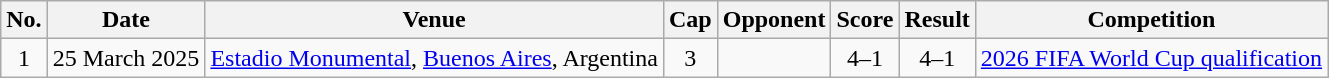<table class="wikitable">
<tr>
<th>No.</th>
<th>Date</th>
<th>Venue</th>
<th>Cap</th>
<th>Opponent</th>
<th>Score</th>
<th>Result</th>
<th>Competition</th>
</tr>
<tr>
<td align="center">1</td>
<td>25 March 2025</td>
<td><a href='#'>Estadio Monumental</a>, <a href='#'>Buenos Aires</a>, Argentina</td>
<td align=center>3</td>
<td></td>
<td align=center>4–1</td>
<td align="center">4–1</td>
<td><a href='#'>2026 FIFA World Cup qualification</a></td>
</tr>
</table>
